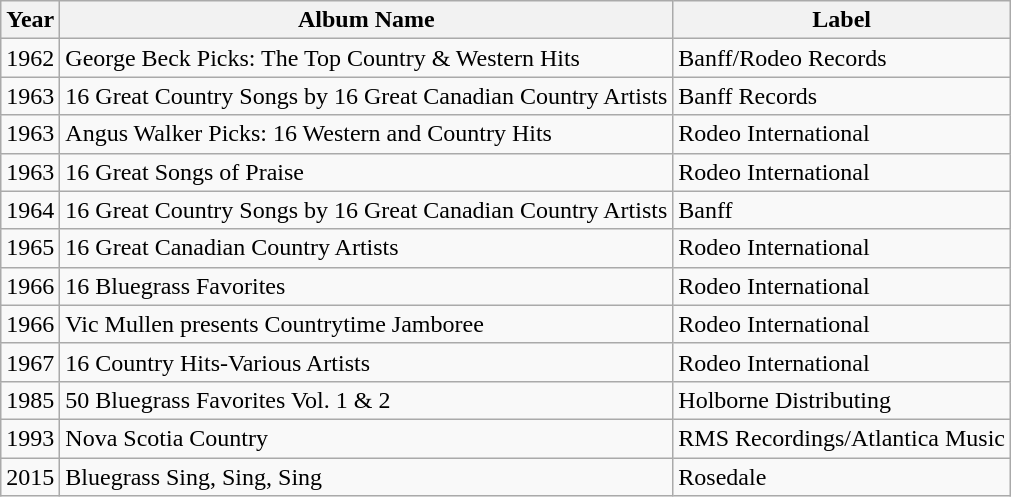<table class="wikitable">
<tr>
<th>Year</th>
<th>Album Name</th>
<th>Label</th>
</tr>
<tr>
<td>1962</td>
<td>George Beck Picks: The Top Country & Western Hits</td>
<td>Banff/Rodeo Records</td>
</tr>
<tr>
<td>1963</td>
<td>16 Great Country Songs by 16 Great Canadian Country Artists</td>
<td>Banff  Records</td>
</tr>
<tr>
<td>1963</td>
<td>Angus Walker Picks: 16 Western and Country Hits</td>
<td>Rodeo International</td>
</tr>
<tr>
<td>1963</td>
<td>16 Great Songs of Praise</td>
<td>Rodeo International</td>
</tr>
<tr>
<td>1964</td>
<td>16 Great Country Songs by 16 Great Canadian Country Artists</td>
<td>Banff</td>
</tr>
<tr>
<td>1965</td>
<td>16 Great Canadian Country Artists</td>
<td>Rodeo International</td>
</tr>
<tr>
<td>1966</td>
<td>16 Bluegrass Favorites</td>
<td>Rodeo International</td>
</tr>
<tr>
<td>1966</td>
<td>Vic Mullen presents Countrytime Jamboree</td>
<td>Rodeo International</td>
</tr>
<tr>
<td>1967</td>
<td>16 Country Hits-Various Artists</td>
<td>Rodeo International</td>
</tr>
<tr>
<td>1985</td>
<td>50 Bluegrass Favorites Vol. 1 & 2</td>
<td>Holborne Distributing</td>
</tr>
<tr>
<td>1993</td>
<td>Nova Scotia Country</td>
<td>RMS Recordings/Atlantica Music</td>
</tr>
<tr>
<td>2015</td>
<td>Bluegrass Sing, Sing, Sing</td>
<td>Rosedale</td>
</tr>
</table>
